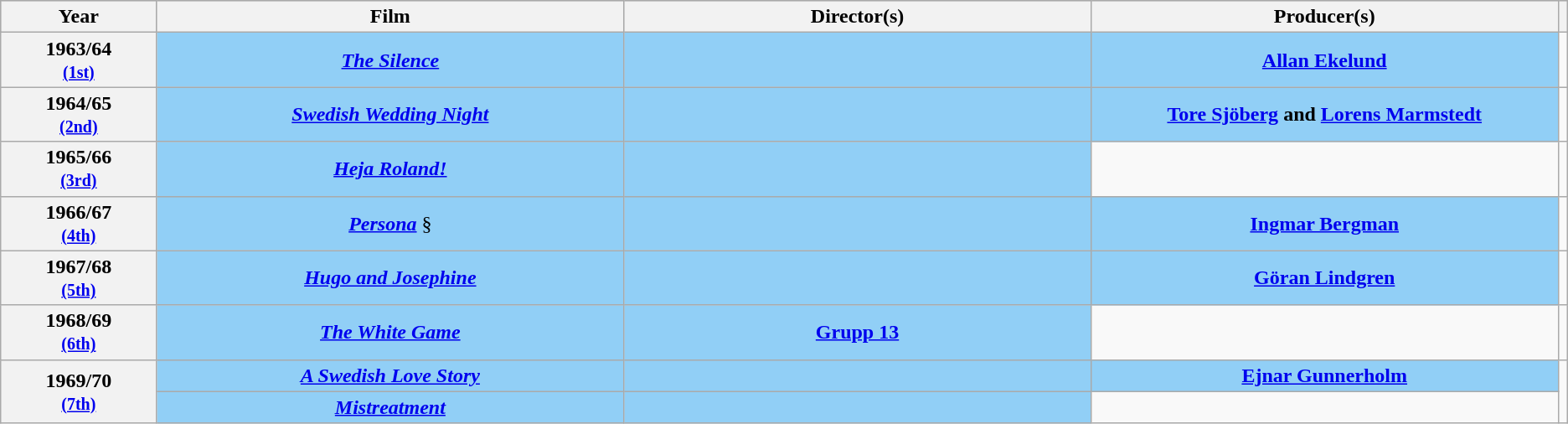<table class="wikitable" style="text-align:center;">
<tr style="background:#bebebe;">
<th style="width:10%;">Year</th>
<th style="width:30%;">Film</th>
<th style="width:30%;">Director(s)</th>
<th style="width:30%;">Producer(s)</th>
<th scope="col" style="width:2%;" class="unsortable"></th>
</tr>
<tr>
<th scope="row" rowspan=1 style="text-align:center"><strong>1963/64</strong><br><small><a href='#'>(1st)</a></small></th>
<td style="background:#91CFF6"><strong><em><a href='#'>The Silence</a></em></strong></td>
<td style="background:#91CFF6"><strong></strong></td>
<td style="background:#91CFF6"><strong><a href='#'>Allan Ekelund</a></strong></td>
<td></td>
</tr>
<tr>
<th scope="row" rowspan=1 style="text-align:center"><strong>1964/65</strong><br><small><a href='#'>(2nd)</a></small></th>
<td style="background:#91CFF6"><strong><em><a href='#'>Swedish Wedding Night</a></em></strong></td>
<td style="background:#91CFF6"><strong></strong></td>
<td style="background:#91CFF6"><strong><a href='#'>Tore Sjöberg</a> and <a href='#'>Lorens Marmstedt</a></strong></td>
<td></td>
</tr>
<tr>
<th scope="row" rowspan=1 style="text-align:center"><strong>1965/66</strong><br><small><a href='#'>(3rd)</a></small></th>
<td style="background:#91CFF6"><strong><em><a href='#'>Heja Roland!</a></em></strong></td>
<td style="background:#91CFF6"><strong></strong></td>
<td></td>
<td></td>
</tr>
<tr>
<th scope="row" rowspan=1 style="text-align:center"><strong>1966/67</strong><br><small><a href='#'>(4th)</a></small></th>
<td style="background:#91CFF6"><strong><em><a href='#'>Persona</a></em></strong> §</td>
<td style="background:#91CFF6"><strong></strong></td>
<td style="background:#91CFF6"><strong><a href='#'>Ingmar Bergman</a></strong></td>
<td></td>
</tr>
<tr>
<th scope="row" rowspan=1 style="text-align:center"><strong>1967/68</strong><br><small><a href='#'>(5th)</a></small></th>
<td style="background:#91CFF6"><strong><em><a href='#'>Hugo and Josephine</a></em></strong></td>
<td style="background:#91CFF6"><strong></strong></td>
<td style="background:#91CFF6"><strong><a href='#'>Göran Lindgren</a></strong></td>
<td></td>
</tr>
<tr>
<th scope="row" rowspan=1 style="text-align:center"><strong>1968/69</strong><br><small><a href='#'>(6th)</a></small></th>
<td style="background:#91CFF6"><strong><em><a href='#'>The White Game</a></em></strong></td>
<td style="background:#91CFF6"><strong><a href='#'>Grupp 13</a></strong></td>
<td></td>
<td></td>
</tr>
<tr>
<th scope="row" rowspan=2 style="text-align:center"><strong>1969/70</strong><br><small><a href='#'>(7th)</a></small></th>
<td style="background:#91CFF6"><strong><em><a href='#'>A Swedish Love Story</a></em></strong></td>
<td style="background:#91CFF6"><strong></strong></td>
<td style="background:#91CFF6"><strong><a href='#'>Ejnar Gunnerholm</a></strong></td>
<td rowspan="2"></td>
</tr>
<tr>
<td style="background:#91CFF6"><strong><em><a href='#'>Mistreatment</a></em></strong></td>
<td style="background:#91CFF6"><strong></strong></td>
<td></td>
</tr>
</table>
